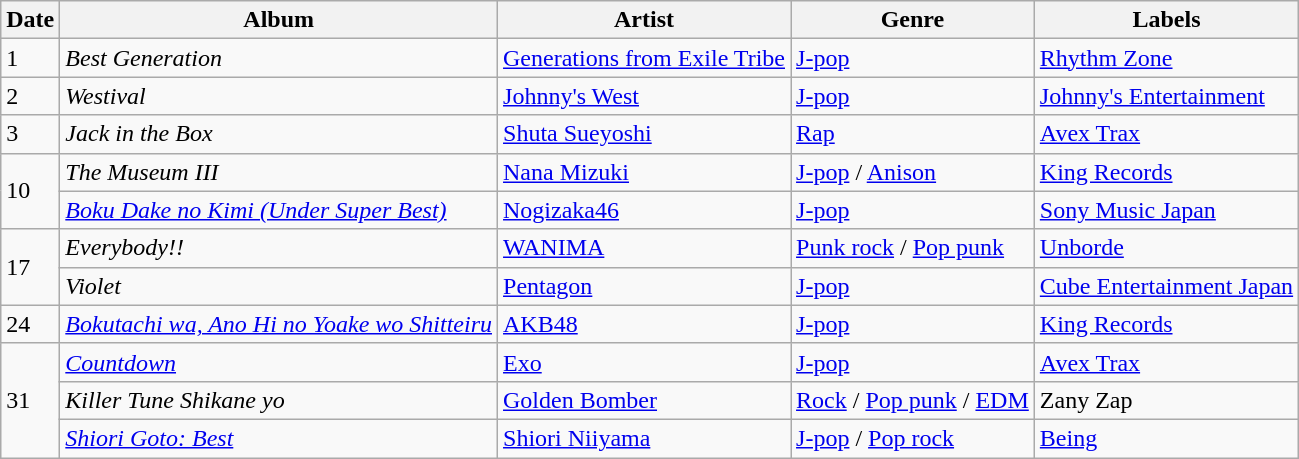<table class="wikitable">
<tr>
<th>Date</th>
<th>Album</th>
<th>Artist</th>
<th>Genre</th>
<th>Labels<br></th>
</tr>
<tr>
<td>1</td>
<td><em>Best Generation</em></td>
<td><a href='#'>Generations from Exile Tribe</a></td>
<td><a href='#'>J-pop</a></td>
<td><a href='#'>Rhythm Zone</a></td>
</tr>
<tr>
<td>2</td>
<td><em>Westival</em></td>
<td><a href='#'>Johnny's West</a></td>
<td><a href='#'>J-pop</a></td>
<td><a href='#'>Johnny's Entertainment</a></td>
</tr>
<tr>
<td>3</td>
<td><em>Jack in the Box</em></td>
<td><a href='#'>Shuta Sueyoshi</a></td>
<td><a href='#'>Rap</a></td>
<td><a href='#'>Avex Trax</a></td>
</tr>
<tr>
<td rowspan=2>10</td>
<td><em>The Museum III</em></td>
<td><a href='#'>Nana Mizuki</a></td>
<td><a href='#'>J-pop</a> / <a href='#'>Anison</a></td>
<td><a href='#'>King Records</a></td>
</tr>
<tr>
<td><em><a href='#'>Boku Dake no Kimi (Under Super Best)</a></em></td>
<td><a href='#'>Nogizaka46</a></td>
<td><a href='#'>J-pop</a></td>
<td><a href='#'>Sony Music Japan</a></td>
</tr>
<tr>
<td rowspan="2">17</td>
<td><em>Everybody!!</em></td>
<td><a href='#'>WANIMA</a></td>
<td><a href='#'>Punk rock</a> / <a href='#'>Pop punk</a></td>
<td><a href='#'>Unborde</a></td>
</tr>
<tr>
<td><em>Violet</em></td>
<td><a href='#'>Pentagon</a></td>
<td><a href='#'>J-pop</a></td>
<td><a href='#'>Cube Entertainment Japan</a></td>
</tr>
<tr>
<td>24</td>
<td><em><a href='#'>Bokutachi wa, Ano Hi no Yoake wo Shitteiru</a></em></td>
<td><a href='#'>AKB48</a></td>
<td><a href='#'>J-pop</a></td>
<td><a href='#'>King Records</a></td>
</tr>
<tr>
<td rowspan=3>31</td>
<td><em><a href='#'>Countdown</a></em></td>
<td><a href='#'>Exo</a></td>
<td><a href='#'>J-pop</a></td>
<td><a href='#'>Avex Trax</a></td>
</tr>
<tr>
<td><em>Killer Tune Shikane yo</em></td>
<td><a href='#'>Golden Bomber</a></td>
<td><a href='#'>Rock</a> / <a href='#'>Pop punk</a> / <a href='#'>EDM</a></td>
<td>Zany Zap</td>
</tr>
<tr>
<td><em><a href='#'>Shiori Goto: Best</a></em></td>
<td><a href='#'>Shiori Niiyama</a></td>
<td><a href='#'>J-pop</a> / <a href='#'>Pop rock</a></td>
<td><a href='#'>Being</a></td>
</tr>
</table>
